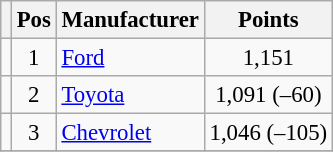<table class="wikitable" style="font-size: 95%">
<tr>
<th></th>
<th>Pos</th>
<th>Manufacturer</th>
<th>Points</th>
</tr>
<tr>
<td align="left"></td>
<td style="text-align:center;">1</td>
<td><a href='#'>Ford</a></td>
<td style="text-align:center;">1,151</td>
</tr>
<tr>
<td align="left"></td>
<td style="text-align:center;">2</td>
<td><a href='#'>Toyota</a></td>
<td style="text-align:center;">1,091 (–60)</td>
</tr>
<tr>
<td align="left"></td>
<td style="text-align:center;">3</td>
<td><a href='#'>Chevrolet</a></td>
<td style="text-align:center;">1,046 (–105)</td>
</tr>
<tr class="sortbottom">
</tr>
</table>
